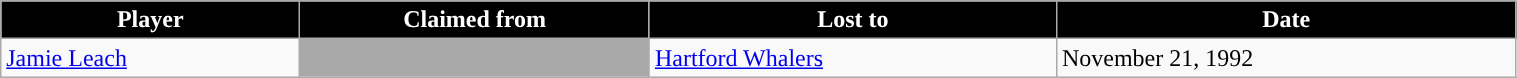<table class="wikitable" style="width:80%;">
<tr style="text-align:center; background:#ddd;">
<th style="color:white; background:#000000; ">Player</th>
<th style="color:white; background:#000000; ">Claimed from</th>
<th style="color:white; background:#000000; ">Lost to</th>
<th style="color:white; background:#000000; ">Date</th>
</tr>
<tr>
<td><a href='#'>Jamie Leach</a></td>
<td style="background:darkgray;"></td>
<td><a href='#'>Hartford Whalers</a></td>
<td>November 21, 1992</td>
</tr>
</table>
